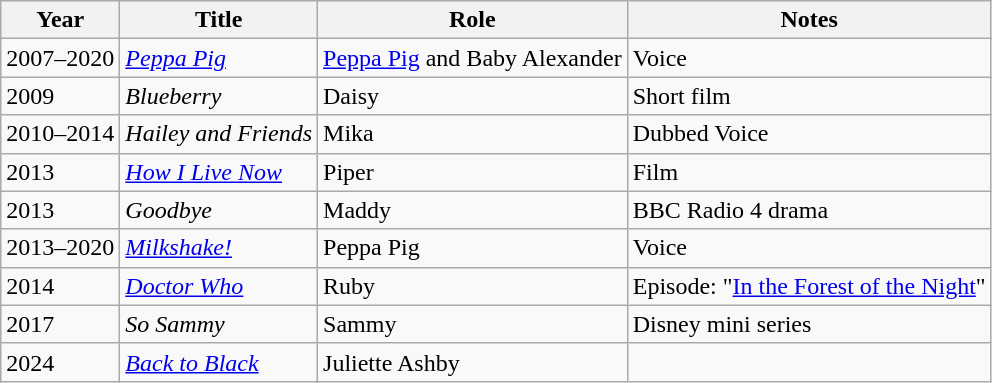<table class="wikitable sortable">
<tr>
<th>Year</th>
<th>Title</th>
<th>Role</th>
<th class="unsortable">Notes</th>
</tr>
<tr>
<td>2007–2020</td>
<td><em><a href='#'>Peppa Pig</a></em></td>
<td><a href='#'>Peppa Pig</a> and Baby Alexander</td>
<td>Voice</td>
</tr>
<tr>
<td>2009</td>
<td><em>Blueberry</em></td>
<td>Daisy</td>
<td>Short film</td>
</tr>
<tr>
<td>2010–2014</td>
<td><em>Hailey and Friends</em></td>
<td>Mika</td>
<td>Dubbed Voice</td>
</tr>
<tr>
<td>2013</td>
<td><em><a href='#'>How I Live Now</a></em></td>
<td>Piper</td>
<td>Film</td>
</tr>
<tr>
<td>2013</td>
<td><em>Goodbye</em></td>
<td>Maddy</td>
<td>BBC Radio 4 drama</td>
</tr>
<tr>
<td>2013–2020</td>
<td><em><a href='#'>Milkshake!</a></em></td>
<td>Peppa Pig</td>
<td>Voice</td>
</tr>
<tr>
<td>2014</td>
<td><em><a href='#'>Doctor Who</a></em></td>
<td>Ruby</td>
<td>Episode: "<a href='#'>In the Forest of the Night</a>"</td>
</tr>
<tr>
<td>2017</td>
<td><em>So Sammy</em></td>
<td>Sammy</td>
<td>Disney mini series</td>
</tr>
<tr>
<td>2024</td>
<td><em><a href='#'>Back to Black</a></em></td>
<td>Juliette Ashby</td>
<td></td>
</tr>
</table>
